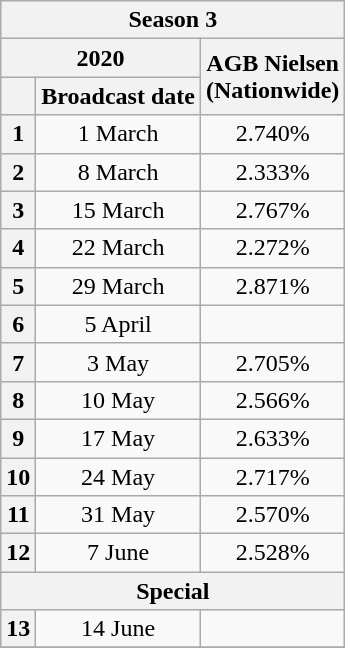<table class=wikitable style=text-align:center>
<tr>
<th colspan=3>Season 3</th>
</tr>
<tr>
<th colspan=2>2020</th>
<th rowspan=2>AGB Nielsen<br>(Nationwide)<br></th>
</tr>
<tr>
<th></th>
<th>Broadcast date</th>
</tr>
<tr>
<th>1</th>
<td>1 March</td>
<td>2.740%</td>
</tr>
<tr>
<th>2</th>
<td>8 March</td>
<td>2.333%</td>
</tr>
<tr>
<th>3</th>
<td>15 March</td>
<td>2.767%</td>
</tr>
<tr>
<th>4</th>
<td>22 March</td>
<td>2.272%</td>
</tr>
<tr>
<th>5</th>
<td>29 March</td>
<td>2.871%</td>
</tr>
<tr>
<th>6</th>
<td>5 April</td>
<td></td>
</tr>
<tr>
<th>7</th>
<td>3 May</td>
<td>2.705%</td>
</tr>
<tr>
<th>8</th>
<td>10 May</td>
<td>2.566%</td>
</tr>
<tr>
<th>9</th>
<td>17 May</td>
<td>2.633%</td>
</tr>
<tr>
<th>10</th>
<td>24 May</td>
<td>2.717%</td>
</tr>
<tr>
<th>11</th>
<td>31 May</td>
<td>2.570%</td>
</tr>
<tr>
<th>12</th>
<td>7 June</td>
<td>2.528%</td>
</tr>
<tr>
<th colspan=3>Special</th>
</tr>
<tr>
<th>13</th>
<td>14 June</td>
<td></td>
</tr>
<tr>
</tr>
</table>
